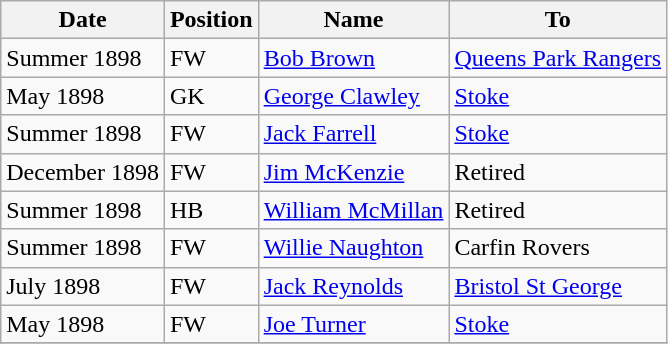<table class="wikitable">
<tr>
<th>Date</th>
<th>Position</th>
<th>Name</th>
<th>To</th>
</tr>
<tr>
<td>Summer 1898</td>
<td>FW</td>
<td><a href='#'>Bob Brown</a></td>
<td><a href='#'>Queens Park Rangers</a></td>
</tr>
<tr>
<td>May 1898</td>
<td>GK</td>
<td><a href='#'>George Clawley</a></td>
<td><a href='#'>Stoke</a></td>
</tr>
<tr>
<td>Summer 1898</td>
<td>FW</td>
<td><a href='#'>Jack Farrell</a></td>
<td><a href='#'>Stoke</a></td>
</tr>
<tr>
<td>December 1898</td>
<td>FW</td>
<td><a href='#'>Jim McKenzie</a></td>
<td>Retired</td>
</tr>
<tr>
<td>Summer 1898</td>
<td>HB</td>
<td><a href='#'>William McMillan</a></td>
<td>Retired</td>
</tr>
<tr>
<td>Summer 1898</td>
<td>FW</td>
<td><a href='#'>Willie Naughton</a></td>
<td>Carfin Rovers</td>
</tr>
<tr>
<td>July 1898</td>
<td>FW</td>
<td><a href='#'>Jack Reynolds</a></td>
<td><a href='#'>Bristol St George</a></td>
</tr>
<tr>
<td>May 1898</td>
<td>FW</td>
<td><a href='#'>Joe Turner</a></td>
<td><a href='#'>Stoke</a></td>
</tr>
<tr>
</tr>
</table>
